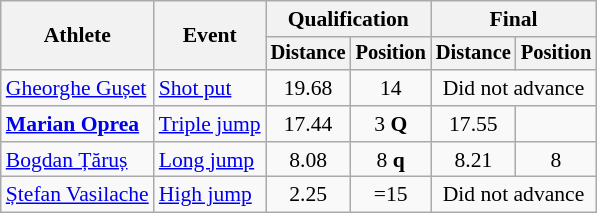<table class=wikitable style="font-size:90%">
<tr>
<th rowspan="2">Athlete</th>
<th rowspan="2">Event</th>
<th colspan="2">Qualification</th>
<th colspan="2">Final</th>
</tr>
<tr style="font-size:95%">
<th>Distance</th>
<th>Position</th>
<th>Distance</th>
<th>Position</th>
</tr>
<tr align=center>
<td align=left><a href='#'>Gheorghe Gușet</a></td>
<td align=left><a href='#'>Shot put</a></td>
<td>19.68</td>
<td>14</td>
<td colspan=2>Did not advance</td>
</tr>
<tr align=center>
<td align=left><strong><a href='#'>Marian Oprea</a></strong></td>
<td align=left><a href='#'>Triple jump</a></td>
<td>17.44</td>
<td>3 <strong>Q</strong></td>
<td>17.55</td>
<td></td>
</tr>
<tr align=center>
<td align=left><a href='#'>Bogdan Țăruș</a></td>
<td align=left><a href='#'>Long jump</a></td>
<td>8.08</td>
<td>8 <strong>q</strong></td>
<td>8.21</td>
<td>8</td>
</tr>
<tr align=center>
<td align=left><a href='#'>Ștefan Vasilache</a></td>
<td align=left><a href='#'>High jump</a></td>
<td>2.25</td>
<td>=15</td>
<td colspan=2>Did not advance</td>
</tr>
</table>
